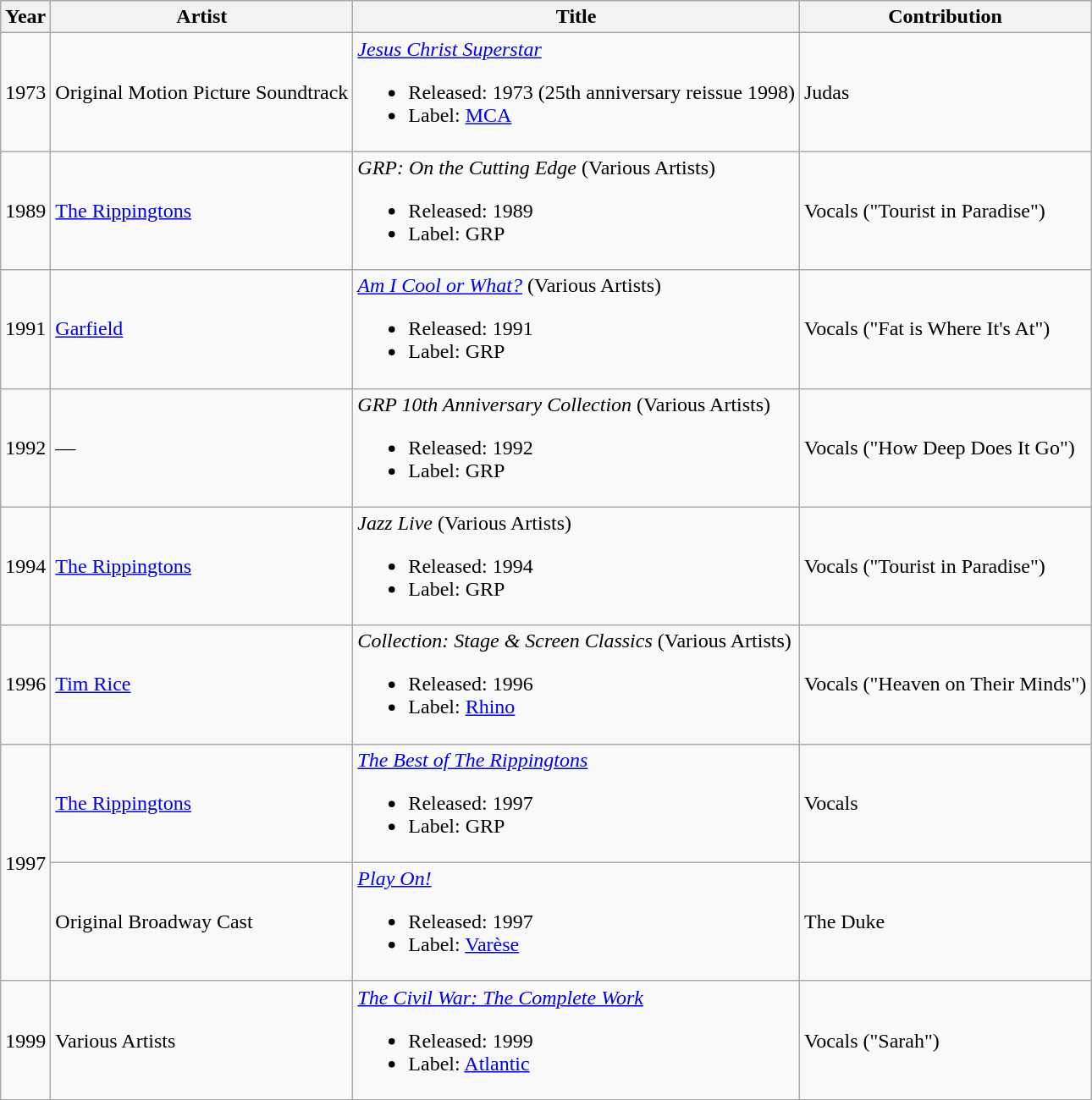<table class="wikitable">
<tr>
<th>Year</th>
<th>Artist</th>
<th>Title</th>
<th>Contribution</th>
</tr>
<tr>
<td>1973</td>
<td>Original Motion Picture Soundtrack</td>
<td align="left"><em><a href='#'>Jesus Christ Superstar</a></em><br><ul><li>Released: 1973 (25th anniversary reissue 1998)</li><li>Label: <a href='#'>MCA</a></li></ul></td>
<td>Judas</td>
</tr>
<tr>
<td>1989</td>
<td><a href='#'>The Rippingtons</a></td>
<td align="left"><em>GRP: On the Cutting Edge</em> (Various Artists)<br><ul><li>Released: 1989</li><li>Label: GRP</li></ul></td>
<td>Vocals ("Tourist in Paradise")</td>
</tr>
<tr>
<td>1991</td>
<td><a href='#'>Garfield</a></td>
<td align="left"><em><a href='#'>Am I Cool or What?</a></em> (Various Artists)<br><ul><li>Released: 1991</li><li>Label: GRP</li></ul></td>
<td>Vocals ("Fat is Where It's At")</td>
</tr>
<tr>
<td>1992</td>
<td>—</td>
<td align="left"><em>GRP 10th Anniversary Collection</em> (Various Artists)<br><ul><li>Released: 1992</li><li>Label: GRP</li></ul></td>
<td>Vocals ("How Deep Does It Go")</td>
</tr>
<tr>
<td>1994</td>
<td><a href='#'>The Rippingtons</a></td>
<td align="left"><em>Jazz Live</em> (Various Artists)<br><ul><li>Released: 1994</li><li>Label: GRP</li></ul></td>
<td>Vocals ("Tourist in Paradise")</td>
</tr>
<tr>
<td>1996</td>
<td><a href='#'>Tim Rice</a></td>
<td align="left"><em>Collection: Stage & Screen Classics</em> (Various Artists)<br><ul><li>Released: 1996</li><li>Label: <a href='#'>Rhino</a></li></ul></td>
<td>Vocals ("Heaven on Their Minds")</td>
</tr>
<tr>
<td rowspan="2">1997</td>
<td><a href='#'>The Rippingtons</a></td>
<td align="left"><em><a href='#'>The Best of The Rippingtons</a></em><br><ul><li>Released: 1997</li><li>Label: GRP</li></ul></td>
<td>Vocals</td>
</tr>
<tr>
<td>Original Broadway Cast</td>
<td align="left"><em><a href='#'>Play On!</a></em><br><ul><li>Released: 1997</li><li>Label: <a href='#'>Varèse</a></li></ul></td>
<td>The Duke</td>
</tr>
<tr>
<td>1999</td>
<td>Various Artists</td>
<td align="left"><em><a href='#'>The Civil War: The Complete Work</a></em><br><ul><li>Released: 1999</li><li>Label: <a href='#'>Atlantic</a></li></ul></td>
<td>Vocals ("Sarah")</td>
</tr>
</table>
